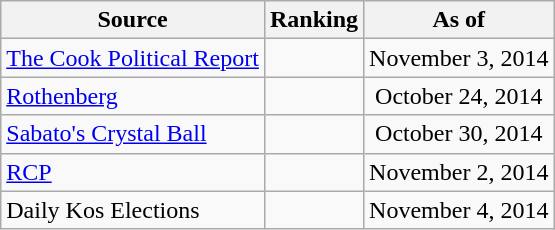<table class="wikitable" style="text-align:center">
<tr>
<th>Source</th>
<th>Ranking</th>
<th>As of</th>
</tr>
<tr>
<td align=left><a href='#'>The Cook Political Report</a></td>
<td></td>
<td>November 3, 2014</td>
</tr>
<tr>
<td align=left><a href='#'>Rothenberg</a></td>
<td></td>
<td>October 24, 2014</td>
</tr>
<tr>
<td align=left><a href='#'>Sabato's Crystal Ball</a></td>
<td></td>
<td>October 30, 2014</td>
</tr>
<tr>
<td align="left"><a href='#'>RCP</a></td>
<td></td>
<td>November 2, 2014</td>
</tr>
<tr>
<td align=left>Daily Kos Elections</td>
<td></td>
<td>November 4, 2014</td>
</tr>
</table>
